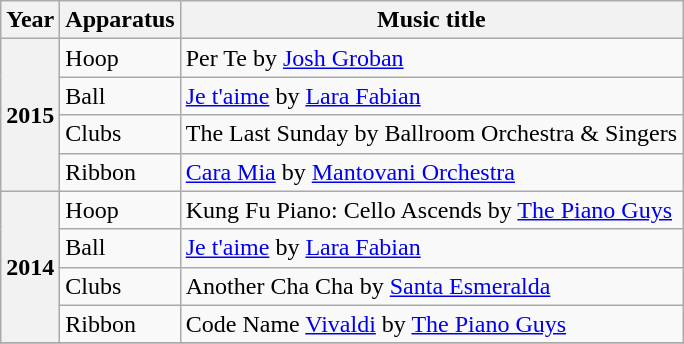<table class="wikitable plainrowheaders">
<tr>
<th scope=col>Year</th>
<th scope=col>Apparatus</th>
<th scope=col>Music title</th>
</tr>
<tr>
<th scope=row rowspan=4>2015</th>
<td>Hoop</td>
<td>Per Te by <a href='#'>Josh Groban</a></td>
</tr>
<tr>
<td>Ball</td>
<td><a href='#'>Je t'aime</a> by <a href='#'>Lara Fabian</a></td>
</tr>
<tr>
<td>Clubs</td>
<td>The Last Sunday by Ballroom Orchestra & Singers</td>
</tr>
<tr>
<td>Ribbon</td>
<td><a href='#'>Cara Mia</a> by <a href='#'>Mantovani Orchestra</a></td>
</tr>
<tr>
<th scope=row rowspan=4>2014</th>
<td>Hoop</td>
<td>Kung Fu Piano: Cello Ascends by <a href='#'>The Piano Guys</a></td>
</tr>
<tr>
<td>Ball</td>
<td><a href='#'>Je t'aime</a> by <a href='#'>Lara Fabian</a></td>
</tr>
<tr>
<td>Clubs</td>
<td>Another Cha Cha by <a href='#'>Santa Esmeralda</a></td>
</tr>
<tr>
<td>Ribbon</td>
<td>Code Name <a href='#'>Vivaldi</a> by <a href='#'>The Piano Guys</a></td>
</tr>
<tr>
</tr>
</table>
